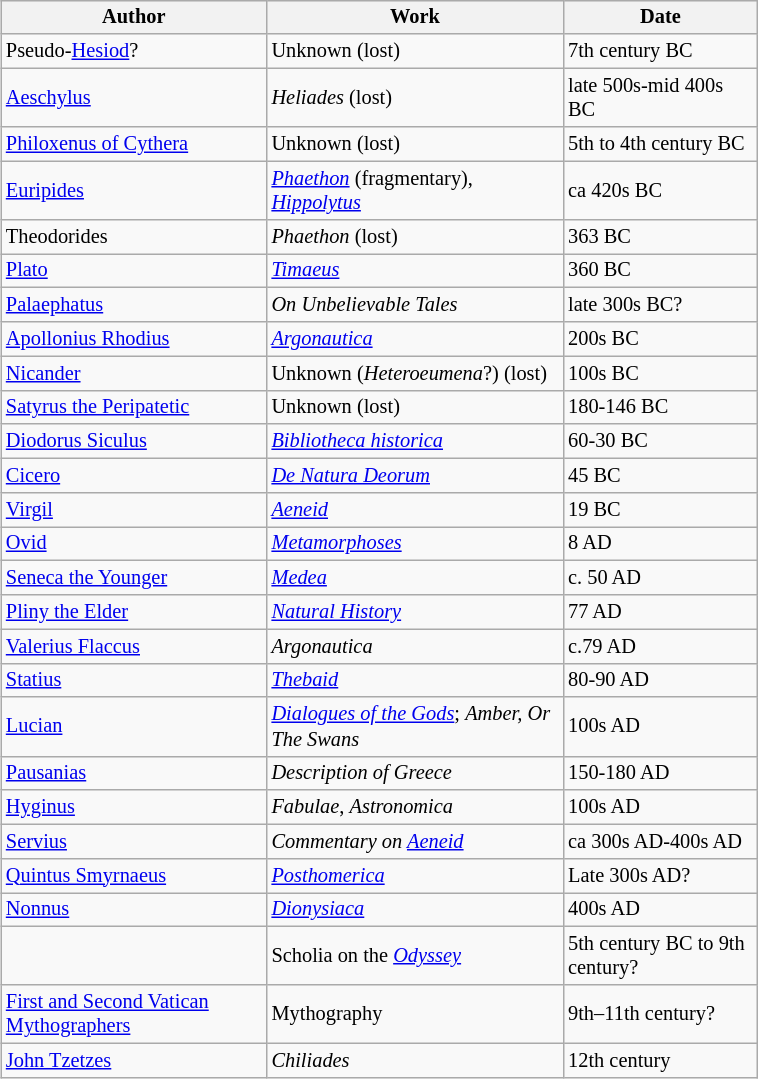<table class="wikitable" style="float: right; width: 40%; margin-left: 1em;; font-size: 85%; line-height: 1.2;">
<tr>
<th>Author</th>
<th>Work</th>
<th>Date</th>
</tr>
<tr>
<td>Pseudo-<a href='#'>Hesiod</a>?</td>
<td>Unknown (lost)</td>
<td>7th century BC</td>
</tr>
<tr>
<td><a href='#'>Aeschylus</a></td>
<td><em>Heliades</em> (lost)</td>
<td>late 500s-mid 400s BC</td>
</tr>
<tr>
<td><a href='#'>Philoxenus of Cythera</a></td>
<td>Unknown (lost)</td>
<td>5th to 4th century BC</td>
</tr>
<tr>
<td><a href='#'>Euripides</a></td>
<td><em><a href='#'>Phaethon</a></em> (fragmentary), <em><a href='#'>Hippolytus</a></em></td>
<td>ca 420s BC</td>
</tr>
<tr>
<td>Theodorides</td>
<td><em>Phaethon</em> (lost)</td>
<td>363 BC</td>
</tr>
<tr>
<td><a href='#'>Plato</a></td>
<td><em><a href='#'>Timaeus</a></em></td>
<td>360 BC</td>
</tr>
<tr>
<td><a href='#'>Palaephatus</a></td>
<td><em>On Unbelievable Tales</em></td>
<td>late 300s BC?</td>
</tr>
<tr>
<td><a href='#'>Apollonius Rhodius</a></td>
<td><em><a href='#'>Argonautica</a></em></td>
<td>200s BC</td>
</tr>
<tr>
<td><a href='#'>Nicander</a></td>
<td>Unknown (<em>Heteroeumena</em>?) (lost)</td>
<td>100s BC</td>
</tr>
<tr>
<td><a href='#'>Satyrus the Peripatetic</a></td>
<td>Unknown (lost)</td>
<td>180-146 BC</td>
</tr>
<tr>
<td><a href='#'>Diodorus Siculus</a></td>
<td><em><a href='#'>Bibliotheca historica</a></em></td>
<td>60-30 BC</td>
</tr>
<tr>
<td><a href='#'>Cicero</a></td>
<td><em><a href='#'>De Natura Deorum</a></em></td>
<td>45 BC</td>
</tr>
<tr>
<td><a href='#'>Virgil</a></td>
<td><em><a href='#'>Aeneid</a></em></td>
<td>19 BC</td>
</tr>
<tr>
<td><a href='#'>Ovid</a></td>
<td><em><a href='#'>Metamorphoses</a></em></td>
<td>8 AD</td>
</tr>
<tr>
<td><a href='#'>Seneca the Younger</a></td>
<td><em><a href='#'>Medea</a></em></td>
<td>c. 50 AD</td>
</tr>
<tr>
<td><a href='#'>Pliny the Elder</a></td>
<td><em><a href='#'>Natural History</a></em></td>
<td>77 AD</td>
</tr>
<tr>
<td><a href='#'>Valerius Flaccus</a></td>
<td><em>Argonautica</em></td>
<td>c.79 AD</td>
</tr>
<tr>
<td><a href='#'>Statius</a></td>
<td><em><a href='#'>Thebaid</a></em></td>
<td>80-90 AD</td>
</tr>
<tr>
<td><a href='#'>Lucian</a></td>
<td><em><a href='#'>Dialogues of the Gods</a></em>; <em>Amber, Or The Swans</em></td>
<td>100s AD</td>
</tr>
<tr>
<td><a href='#'>Pausanias</a></td>
<td><em>Description of Greece</em></td>
<td>150-180 AD</td>
</tr>
<tr>
<td><a href='#'>Hyginus</a></td>
<td><em>Fabulae</em>, <em>Astronomica</em></td>
<td>100s AD</td>
</tr>
<tr>
<td><a href='#'>Servius</a></td>
<td><em>Commentary on <a href='#'>Aeneid</a></em></td>
<td>ca 300s AD-400s AD</td>
</tr>
<tr>
<td><a href='#'>Quintus Smyrnaeus</a></td>
<td><em><a href='#'>Posthomerica</a></em></td>
<td>Late 300s AD?</td>
</tr>
<tr>
<td><a href='#'>Nonnus</a></td>
<td><em><a href='#'>Dionysiaca</a></em></td>
<td>400s AD</td>
</tr>
<tr>
<td></td>
<td>Scholia on the <em><a href='#'>Odyssey</a></em></td>
<td>5th century BC to 9th century?</td>
</tr>
<tr>
<td><a href='#'>First and Second Vatican Mythographers</a></td>
<td>Mythography</td>
<td>9th–11th century?</td>
</tr>
<tr>
<td><a href='#'>John Tzetzes</a></td>
<td><em>Chiliades</em></td>
<td>12th century</td>
</tr>
</table>
